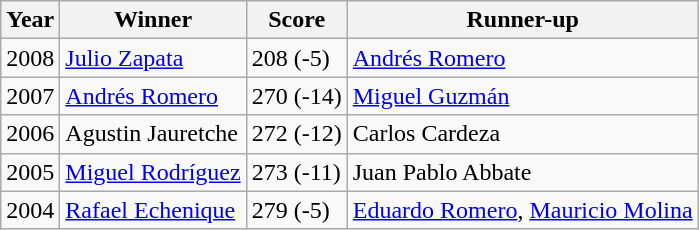<table class=wikitable>
<tr>
<th>Year</th>
<th>Winner</th>
<th>Score</th>
<th>Runner-up</th>
</tr>
<tr>
<td>2008</td>
<td> <a href='#'>Julio Zapata</a></td>
<td>208 (-5)</td>
<td><a href='#'>Andrés Romero</a></td>
</tr>
<tr>
<td>2007</td>
<td> <a href='#'>Andrés Romero</a></td>
<td>270 (-14)</td>
<td><a href='#'>Miguel Guzmán</a></td>
</tr>
<tr>
<td>2006</td>
<td> Agustin Jauretche</td>
<td>272 (-12)</td>
<td>Carlos Cardeza</td>
</tr>
<tr>
<td>2005</td>
<td> <a href='#'>Miguel Rodríguez</a></td>
<td>273 (-11)</td>
<td>Juan Pablo Abbate</td>
</tr>
<tr>
<td>2004</td>
<td> <a href='#'>Rafael Echenique</a></td>
<td>279 (-5)</td>
<td><a href='#'>Eduardo Romero</a>, <a href='#'>Mauricio Molina</a></td>
</tr>
</table>
